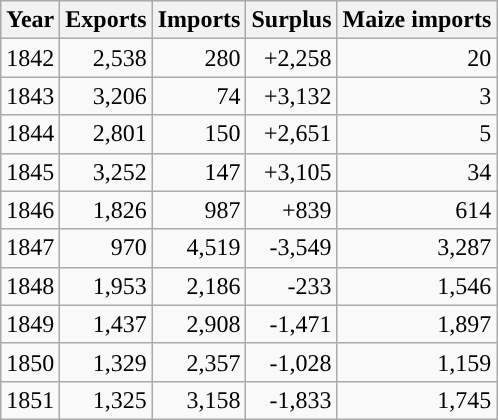<table class="wikitable" >
<tr>
<th>Year</th>
<th>Exports</th>
<th>Imports</th>
<th>Surplus</th>
<th>Maize imports</th>
</tr>
<tr>
<td style="text-align:right;">1842</td>
<td style="text-align:right;">2,538</td>
<td style="text-align:right;">280</td>
<td style="text-align:right;">+2,258</td>
<td style="text-align:right;">20</td>
</tr>
<tr>
<td style="text-align:right;">1843</td>
<td style="text-align:right;">3,206</td>
<td style="text-align:right;">74</td>
<td style="text-align:right;">+3,132</td>
<td style="text-align:right;">3</td>
</tr>
<tr>
<td style="text-align:right;">1844</td>
<td style="text-align:right;">2,801</td>
<td style="text-align:right;">150</td>
<td style="text-align:right;">+2,651</td>
<td style="text-align:right;">5</td>
</tr>
<tr>
<td style="text-align:right;">1845</td>
<td style="text-align:right;">3,252</td>
<td style="text-align:right;">147</td>
<td style="text-align:right;">+3,105</td>
<td style="text-align:right;">34</td>
</tr>
<tr>
<td style="text-align:right;">1846</td>
<td style="text-align:right;">1,826</td>
<td style="text-align:right;">987</td>
<td style="text-align:right;">+839</td>
<td style="text-align:right;">614</td>
</tr>
<tr>
<td style="text-align:right;">1847</td>
<td style="text-align:right;">970</td>
<td style="text-align:right;">4,519</td>
<td style="text-align:right;">-3,549</td>
<td style="text-align:right;">3,287</td>
</tr>
<tr>
<td style="text-align:right;">1848</td>
<td style="text-align:right;">1,953</td>
<td style="text-align:right;">2,186</td>
<td style="text-align:right;">-233</td>
<td style="text-align:right;">1,546</td>
</tr>
<tr>
<td style="text-align:right;">1849</td>
<td style="text-align:right;">1,437</td>
<td style="text-align:right;">2,908</td>
<td style="text-align:right;">-1,471</td>
<td style="text-align:right;">1,897</td>
</tr>
<tr>
<td style="text-align:right;">1850</td>
<td style="text-align:right;">1,329</td>
<td style="text-align:right;">2,357</td>
<td style="text-align:right;">-1,028</td>
<td style="text-align:right;">1,159</td>
</tr>
<tr>
<td style="text-align:right;">1851</td>
<td style="text-align:right;">1,325</td>
<td style="text-align:right;">3,158</td>
<td style="text-align:right;">-1,833</td>
<td style="text-align:right;">1,745</td>
</tr>
</table>
